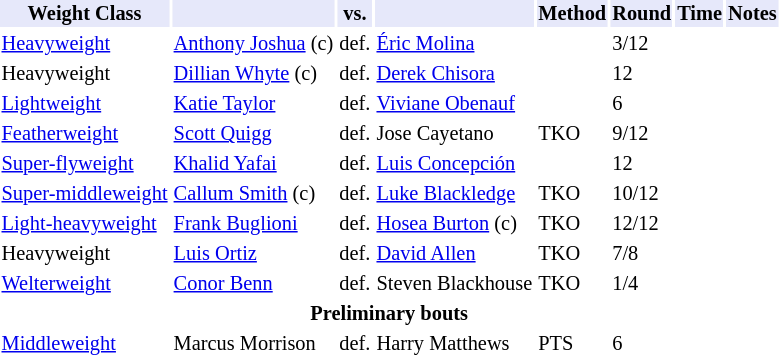<table class="toccolours" style="font-size: 85%;">
<tr>
<th style="background:#e6e8fa; color:#000; text-align:center;">Weight Class</th>
<th style="background:#e6e8fa; color:#000; text-align:center;"></th>
<th style="background:#e6e8fa; color:#000; text-align:center;">vs.</th>
<th style="background:#e6e8fa; color:#000; text-align:center;"></th>
<th style="background:#e6e8fa; color:#000; text-align:center;">Method</th>
<th style="background:#e6e8fa; color:#000; text-align:center;">Round</th>
<th style="background:#e6e8fa; color:#000; text-align:center;">Time</th>
<th style="background:#e6e8fa; color:#000; text-align:center;">Notes</th>
</tr>
<tr>
<td><a href='#'>Heavyweight</a></td>
<td><a href='#'>Anthony Joshua</a> (c)</td>
<td>def.</td>
<td><a href='#'>Éric Molina</a></td>
<td></td>
<td>3/12</td>
<td></td>
<td></td>
</tr>
<tr>
<td>Heavyweight</td>
<td><a href='#'>Dillian Whyte</a> (c)</td>
<td>def.</td>
<td><a href='#'>Derek Chisora</a></td>
<td></td>
<td>12</td>
<td></td>
<td></td>
</tr>
<tr>
<td><a href='#'>Lightweight</a></td>
<td><a href='#'>Katie Taylor</a></td>
<td>def.</td>
<td><a href='#'>Viviane Obenauf</a></td>
<td></td>
<td>6</td>
<td></td>
<td></td>
</tr>
<tr>
<td><a href='#'>Featherweight</a></td>
<td><a href='#'>Scott Quigg</a></td>
<td>def.</td>
<td>Jose Cayetano</td>
<td>TKO</td>
<td>9/12</td>
<td></td>
<td></td>
</tr>
<tr>
<td><a href='#'>Super-flyweight</a></td>
<td><a href='#'>Khalid Yafai</a></td>
<td>def.</td>
<td><a href='#'>Luis Concepción</a></td>
<td></td>
<td>12</td>
<td></td>
<td></td>
</tr>
<tr>
<td><a href='#'>Super-middleweight</a></td>
<td><a href='#'>Callum Smith</a> (c)</td>
<td>def.</td>
<td><a href='#'>Luke Blackledge</a></td>
<td>TKO</td>
<td>10/12</td>
<td></td>
<td></td>
</tr>
<tr>
<td><a href='#'>Light-heavyweight</a></td>
<td><a href='#'>Frank Buglioni</a></td>
<td>def.</td>
<td><a href='#'>Hosea Burton</a> (c)</td>
<td>TKO</td>
<td>12/12</td>
<td></td>
<td></td>
</tr>
<tr>
<td>Heavyweight</td>
<td><a href='#'>Luis Ortiz</a></td>
<td>def.</td>
<td><a href='#'>David Allen</a></td>
<td>TKO</td>
<td>7/8</td>
<td></td>
<td></td>
</tr>
<tr>
<td><a href='#'>Welterweight</a></td>
<td><a href='#'>Conor Benn</a></td>
<td>def.</td>
<td>Steven Blackhouse</td>
<td>TKO</td>
<td>1/4</td>
<td></td>
<td></td>
</tr>
<tr>
<th colspan=8>Preliminary bouts</th>
</tr>
<tr>
<td><a href='#'>Middleweight</a></td>
<td>Marcus Morrison</td>
<td>def.</td>
<td>Harry Matthews</td>
<td>PTS</td>
<td>6</td>
<td></td>
<td></td>
</tr>
</table>
